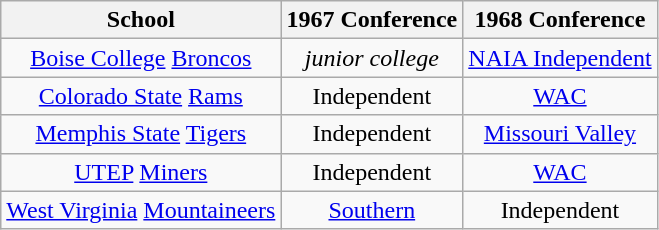<table class="wikitable sortable">
<tr>
<th>School</th>
<th>1967 Conference</th>
<th>1968 Conference</th>
</tr>
<tr style="text-align:center;">
<td><a href='#'>Boise College</a> <a href='#'>Broncos</a></td>
<td><em>junior college</em></td>
<td><a href='#'>NAIA Independent</a></td>
</tr>
<tr style="text-align:center;">
<td><a href='#'>Colorado State</a> <a href='#'>Rams</a></td>
<td>Independent</td>
<td><a href='#'>WAC</a></td>
</tr>
<tr style="text-align:center;">
<td><a href='#'>Memphis State</a> <a href='#'>Tigers</a></td>
<td>Independent</td>
<td><a href='#'>Missouri Valley</a></td>
</tr>
<tr style="text-align:center;">
<td><a href='#'>UTEP</a> <a href='#'>Miners</a></td>
<td>Independent</td>
<td><a href='#'>WAC</a></td>
</tr>
<tr style="text-align:center;">
<td><a href='#'>West Virginia</a> <a href='#'>Mountaineers</a></td>
<td><a href='#'>Southern</a></td>
<td>Independent</td>
</tr>
</table>
